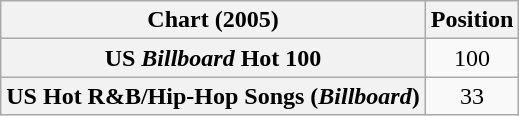<table class="wikitable sortable plainrowheaders" style="text-align:center">
<tr>
<th scope="col">Chart (2005)</th>
<th scope="col">Position</th>
</tr>
<tr>
<th scope="row">US <em>Billboard</em> Hot 100</th>
<td>100</td>
</tr>
<tr>
<th scope="row">US Hot R&B/Hip-Hop Songs (<em>Billboard</em>)</th>
<td>33</td>
</tr>
</table>
